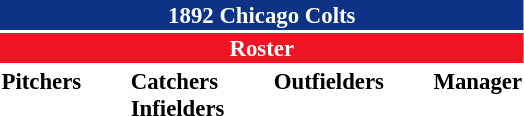<table class="toccolours" style="font-size: 95%;">
<tr>
<th colspan="10" style="background-color: #0e3386; color: white; text-align: center;">1892 Chicago Colts</th>
</tr>
<tr>
<td colspan="10" style="background-color: #EE1422; color: white; text-align: center;"><strong>Roster</strong></td>
</tr>
<tr>
<td valign="top"><strong>Pitchers</strong><br>





</td>
<td width="25px"></td>
<td valign="top"><strong>Catchers</strong><br>

<strong>Infielders</strong>






</td>
<td width="25px"></td>
<td valign="top"><strong>Outfielders</strong><br>



</td>
<td width="25px"></td>
<td valign="top"><strong>Manager</strong><br></td>
</tr>
<tr>
</tr>
</table>
